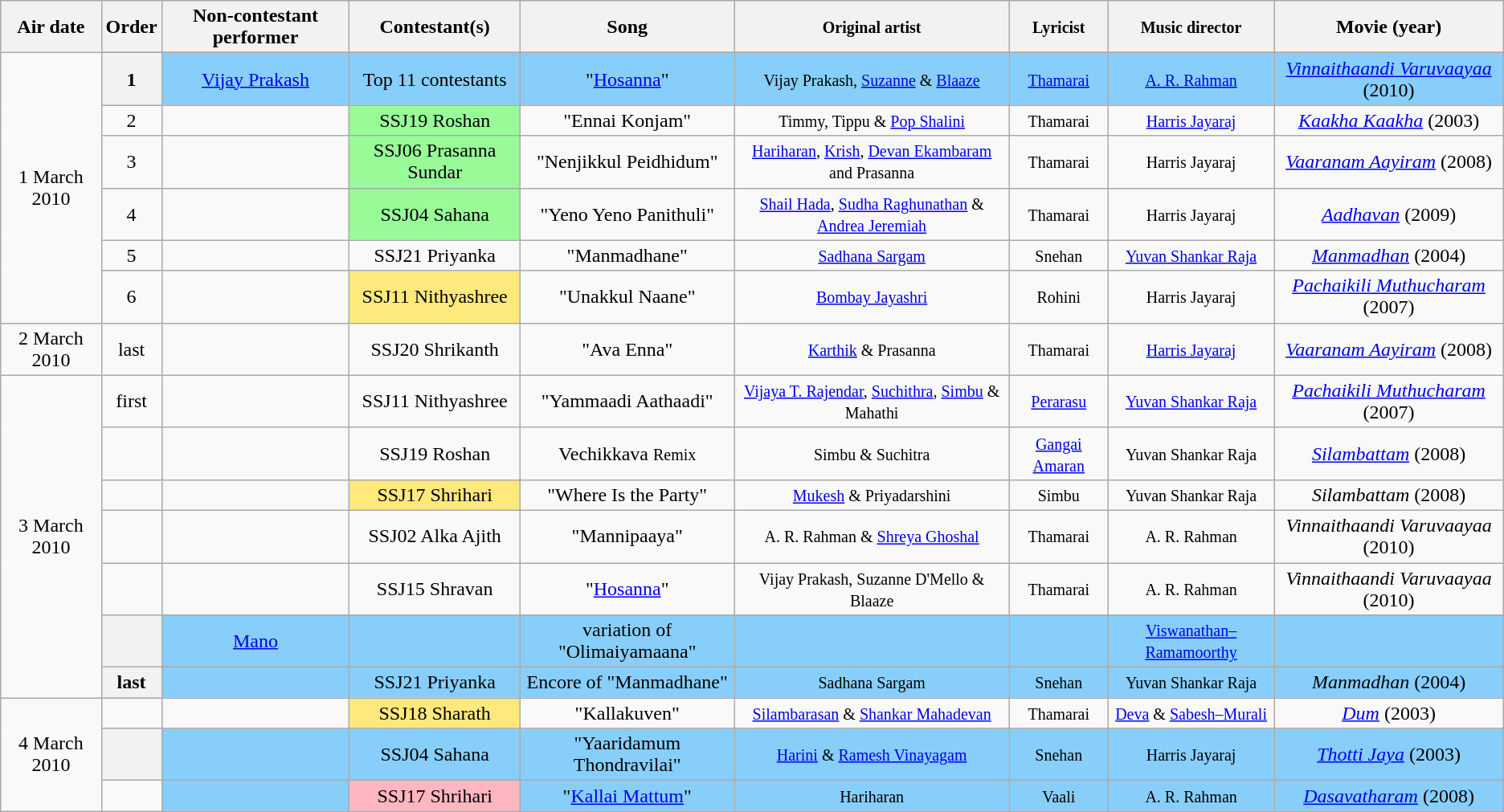<table class="wikitable sortable sticky-header" style="text-align: center; width: auto;">
<tr style="background:lightgrey; text-align:center;">
<th>Air date</th>
<th>Order</th>
<th>Non-contestant performer</th>
<th>Contestant(s)</th>
<th>Song</th>
<th><small>Original artist</small></th>
<th><small>Lyricist</small></th>
<th><small>Music director</small></th>
<th>Movie (year)</th>
</tr>
<tr>
<td rowspan=7>1 March 2010</td>
</tr>
<tr style="background:lightskyblue">
<th scope="row">1</th>
<td><a href='#'>Vijay Prakash</a></td>
<td>Top 11 contestants</td>
<td>"<a href='#'>Hosanna</a>"</td>
<td><small>Vijay Prakash, <a href='#'>Suzanne</a> & <a href='#'>Blaaze</a></small></td>
<td><small><a href='#'>Thamarai</a></small></td>
<td><small><a href='#'>A. R. Rahman</a></small></td>
<td><em><a href='#'>Vinnaithaandi Varuvaayaa</a></em> (2010)</td>
</tr>
<tr>
<td>2</td>
<td></td>
<td style="background:palegreen">SSJ19 Roshan</td>
<td>"Ennai Konjam"</td>
<td><small>Timmy, Tippu & <a href='#'>Pop Shalini</a></small></td>
<td><small>Thamarai</small></td>
<td><small><a href='#'>Harris Jayaraj</a></small></td>
<td><em><a href='#'>Kaakha Kaakha</a></em> (2003)</td>
</tr>
<tr>
<td>3</td>
<td></td>
<td style="background:palegreen">SSJ06 Prasanna Sundar</td>
<td>"Nenjikkul Peidhidum"</td>
<td><small><a href='#'>Hariharan</a>, <a href='#'>Krish</a>, <a href='#'>Devan Ekambaram</a> and Prasanna</small></td>
<td><small>Thamarai</small></td>
<td><small>Harris Jayaraj</small></td>
<td><em><a href='#'>Vaaranam Aayiram</a></em> (2008)</td>
</tr>
<tr>
<td>4</td>
<td></td>
<td style="background:palegreen">SSJ04 Sahana</td>
<td>"Yeno Yeno Panithuli"</td>
<td><small><a href='#'>Shail Hada</a>, <a href='#'>Sudha Raghunathan</a> & <a href='#'>Andrea Jeremiah</a></small></td>
<td><small>Thamarai</small></td>
<td><small>Harris Jayaraj</small></td>
<td><em><a href='#'>Aadhavan</a></em> (2009)</td>
</tr>
<tr>
<td>5</td>
<td></td>
<td>SSJ21 Priyanka</td>
<td>"Manmadhane"</td>
<td><small><a href='#'>Sadhana Sargam</a></small></td>
<td><small>Snehan</small></td>
<td><small><a href='#'>Yuvan Shankar Raja</a></small></td>
<td><em><a href='#'>Manmadhan</a></em> (2004)</td>
</tr>
<tr>
<td>6</td>
<td></td>
<td style="background:#ffe87c">SSJ11 Nithyashree</td>
<td>"Unakkul Naane"</td>
<td><small><a href='#'>Bombay Jayashri</a></small></td>
<td><small>Rohini</small></td>
<td><small>Harris Jayaraj</small></td>
<td><em><a href='#'>Pachaikili Muthucharam</a></em> (2007)</td>
</tr>
<tr>
<td>2 March 2010</td>
<td>last</td>
<td></td>
<td>SSJ20 Shrikanth</td>
<td>"Ava Enna"</td>
<td><small><a href='#'>Karthik</a> & Prasanna</small></td>
<td><small>Thamarai</small></td>
<td><small><a href='#'>Harris Jayaraj</a></small></td>
<td><em><a href='#'>Vaaranam Aayiram</a></em> (2008)</td>
</tr>
<tr>
<td rowspan=7>3 March 2010</td>
<td>first</td>
<td></td>
<td>SSJ11 Nithyashree</td>
<td>"Yammaadi Aathaadi"</td>
<td><small><a href='#'>Vijaya T. Rajendar</a>, <a href='#'>Suchithra</a>, <a href='#'>Simbu</a> & Mahathi</small></td>
<td><small><a href='#'>Perarasu</a></small></td>
<td><small><a href='#'>Yuvan Shankar Raja</a></small></td>
<td><em><a href='#'>Pachaikili Muthucharam</a></em> (2007)</td>
</tr>
<tr>
<td></td>
<td></td>
<td>SSJ19 Roshan</td>
<td>Vechikkava <small> Remix</small></td>
<td><small>Simbu & Suchitra</small></td>
<td><small><a href='#'>Gangai Amaran</a></small></td>
<td><small>Yuvan Shankar Raja</small></td>
<td><em><a href='#'>Silambattam</a></em> (2008)</td>
</tr>
<tr>
<td></td>
<td></td>
<td style="background:#ffe87c">SSJ17 Shrihari</td>
<td>"Where Is the Party"</td>
<td><small><a href='#'>Mukesh</a> & Priyadarshini</small></td>
<td><small>Simbu</small></td>
<td><small>Yuvan Shankar Raja</small></td>
<td><em>Silambattam</em> (2008)</td>
</tr>
<tr>
<td></td>
<td></td>
<td>SSJ02 Alka Ajith</td>
<td>"Mannipaaya"</td>
<td><small>A. R. Rahman & <a href='#'>Shreya Ghoshal</a></small></td>
<td><small>Thamarai</small></td>
<td><small>A. R. Rahman</small></td>
<td><em>Vinnaithaandi Varuvaayaa</em> (2010)</td>
</tr>
<tr>
<td></td>
<td></td>
<td>SSJ15 Shravan</td>
<td>"<a href='#'>Hosanna</a>"</td>
<td><small>Vijay Prakash, Suzanne D'Mello & Blaaze</small></td>
<td><small>Thamarai</small></td>
<td><small>A. R. Rahman</small></td>
<td><em>Vinnaithaandi Varuvaayaa</em> (2010)</td>
</tr>
<tr style="background:lightskyblue">
<th scope="row"></th>
<td><a href='#'>Mano</a></td>
<td></td>
<td>variation of "Olimaiyamaana"</td>
<td></td>
<td></td>
<td><small><a href='#'>Viswanathan–Ramamoorthy</a></small></td>
<td></td>
</tr>
<tr style="background:lightskyblue">
<th scope="row">last</th>
<td></td>
<td>SSJ21 Priyanka</td>
<td>Encore of "Manmadhane"</td>
<td><small>Sadhana Sargam</small></td>
<td><small>Snehan</small></td>
<td><small>Yuvan Shankar Raja</small></td>
<td><em>Manmadhan</em> (2004)</td>
</tr>
<tr>
<td rowspan=3>4 March 2010</td>
<td></td>
<td></td>
<td style="background:#ffe87c">SSJ18 Sharath</td>
<td>"Kallakuven"</td>
<td><small><a href='#'>Silambarasan</a> & <a href='#'>Shankar Mahadevan</a></small></td>
<td><small>Thamarai</small></td>
<td><small><a href='#'>Deva</a> & <a href='#'>Sabesh–Murali</a></small></td>
<td><em><a href='#'>Dum</a></em> (2003)</td>
</tr>
<tr style="background:lightskyblue">
<th scope="row"></th>
<td></td>
<td>SSJ04 Sahana</td>
<td>"Yaaridamum Thondravilai"</td>
<td><small><a href='#'>Harini</a> & <a href='#'>Ramesh Vinayagam</a></small></td>
<td><small>Snehan</small></td>
<td><small>Harris Jayaraj</small></td>
<td><em><a href='#'>Thotti Jaya</a></em> (2003)</td>
</tr>
<tr>
<td></td>
<td style="background:lightskyblue"></td>
<td style="background:lightpink">SSJ17 Shrihari</td>
<td style="background:lightskyblue">"<a href='#'>Kallai Mattum</a>"</td>
<td style="background:lightskyblue"><small>Hariharan</small></td>
<td style="background:lightskyblue"><small>Vaali</small></td>
<td style="background:lightskyblue"><small>A. R. Rahman</small></td>
<td style="background:lightskyblue"><em><a href='#'>Dasavatharam</a></em> (2008)</td>
</tr>
</table>
